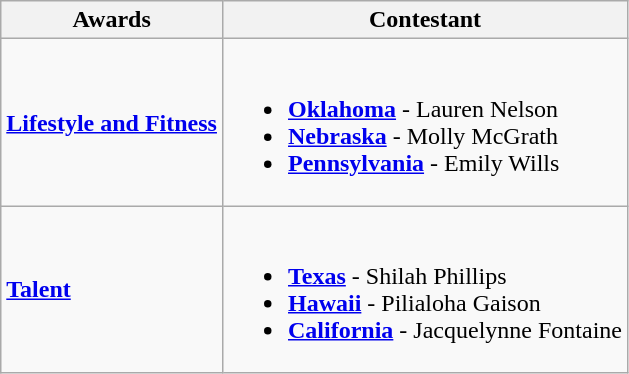<table class="wikitable">
<tr>
<th>Awards</th>
<th>Contestant</th>
</tr>
<tr>
<td><strong><a href='#'>Lifestyle and Fitness</a></strong></td>
<td><br><ul><li> <strong><a href='#'>Oklahoma</a></strong> - Lauren Nelson</li><li> <strong><a href='#'>Nebraska</a></strong> - Molly McGrath</li><li> <strong><a href='#'>Pennsylvania</a></strong> - Emily Wills</li></ul></td>
</tr>
<tr>
<td><strong><a href='#'>Talent</a></strong></td>
<td><br><ul><li> <strong><a href='#'>Texas</a></strong> - Shilah Phillips</li><li> <strong><a href='#'>Hawaii</a></strong> - Pilialoha Gaison</li><li> <strong><a href='#'>California</a></strong> - Jacquelynne Fontaine</li></ul></td>
</tr>
</table>
